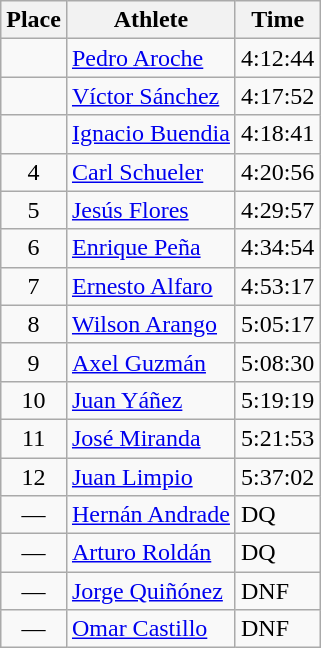<table class=wikitable>
<tr>
<th>Place</th>
<th>Athlete</th>
<th>Time</th>
</tr>
<tr>
<td align=center></td>
<td><a href='#'>Pedro Aroche</a> </td>
<td>4:12:44</td>
</tr>
<tr>
<td align=center></td>
<td><a href='#'>Víctor Sánchez</a> </td>
<td>4:17:52</td>
</tr>
<tr>
<td align=center></td>
<td><a href='#'>Ignacio Buendia</a> </td>
<td>4:18:41</td>
</tr>
<tr>
<td align=center>4</td>
<td><a href='#'>Carl Schueler</a> </td>
<td>4:20:56</td>
</tr>
<tr>
<td align=center>5</td>
<td><a href='#'>Jesús Flores</a> </td>
<td>4:29:57</td>
</tr>
<tr>
<td align=center>6</td>
<td><a href='#'>Enrique Peña</a> </td>
<td>4:34:54</td>
</tr>
<tr>
<td align=center>7</td>
<td><a href='#'>Ernesto Alfaro</a> </td>
<td>4:53:17</td>
</tr>
<tr>
<td align=center>8</td>
<td><a href='#'>Wilson Arango</a> </td>
<td>5:05:17</td>
</tr>
<tr>
<td align=center>9</td>
<td><a href='#'>Axel Guzmán</a> </td>
<td>5:08:30</td>
</tr>
<tr>
<td align=center>10</td>
<td><a href='#'>Juan Yáñez</a> </td>
<td>5:19:19</td>
</tr>
<tr>
<td align=center>11</td>
<td><a href='#'>José Miranda</a> </td>
<td>5:21:53</td>
</tr>
<tr>
<td align=center>12</td>
<td><a href='#'>Juan Limpio</a> </td>
<td>5:37:02</td>
</tr>
<tr>
<td align=center>—</td>
<td><a href='#'>Hernán Andrade</a> </td>
<td>DQ</td>
</tr>
<tr>
<td align=center>—</td>
<td><a href='#'>Arturo Roldán</a> </td>
<td>DQ</td>
</tr>
<tr>
<td align=center>—</td>
<td><a href='#'>Jorge Quiñónez</a> </td>
<td>DNF</td>
</tr>
<tr>
<td align=center>—</td>
<td><a href='#'>Omar Castillo</a> </td>
<td>DNF</td>
</tr>
</table>
